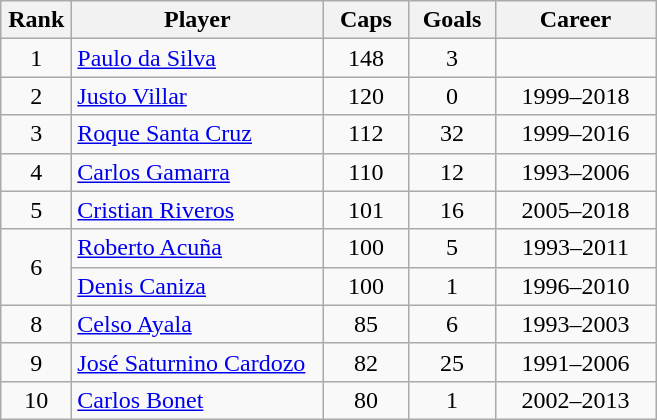<table class="wikitable sortable" style="text-align:center;">
<tr>
<th width=40px>Rank</th>
<th style="width:160px;">Player</th>
<th width=50px>Caps</th>
<th width=50px>Goals</th>
<th style="width:100px;">Career</th>
</tr>
<tr>
<td>1</td>
<td align=left><a href='#'>Paulo da Silva</a></td>
<td>148</td>
<td>3</td>
<td></td>
</tr>
<tr>
<td>2</td>
<td align=left><a href='#'>Justo Villar</a></td>
<td>120</td>
<td>0</td>
<td>1999–2018</td>
</tr>
<tr>
<td>3</td>
<td align=left><a href='#'>Roque Santa Cruz</a></td>
<td>112</td>
<td>32</td>
<td>1999–2016</td>
</tr>
<tr>
<td>4</td>
<td align=left><a href='#'>Carlos Gamarra</a></td>
<td>110</td>
<td>12</td>
<td>1993–2006</td>
</tr>
<tr>
<td>5</td>
<td align=left><a href='#'>Cristian Riveros</a></td>
<td>101</td>
<td>16</td>
<td>2005–2018</td>
</tr>
<tr>
<td rowspan=2>6</td>
<td align=left><a href='#'>Roberto Acuña</a></td>
<td>100</td>
<td>5</td>
<td>1993–2011</td>
</tr>
<tr>
<td align=left><a href='#'>Denis Caniza</a></td>
<td>100</td>
<td>1</td>
<td>1996–2010</td>
</tr>
<tr>
<td>8</td>
<td align=left><a href='#'>Celso Ayala</a></td>
<td>85</td>
<td>6</td>
<td>1993–2003</td>
</tr>
<tr>
<td>9</td>
<td align=left><a href='#'>José Saturnino Cardozo</a></td>
<td>82</td>
<td>25</td>
<td>1991–2006</td>
</tr>
<tr>
<td>10</td>
<td align=left><a href='#'>Carlos Bonet</a></td>
<td>80</td>
<td>1</td>
<td>2002–2013</td>
</tr>
</table>
